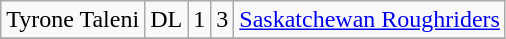<table class="wikitable" text-align:center;>
<tr>
<td>Tyrone Taleni</td>
<td>DL</td>
<td>1</td>
<td>3</td>
<td><a href='#'>Saskatchewan Roughriders</a></td>
</tr>
<tr>
</tr>
</table>
